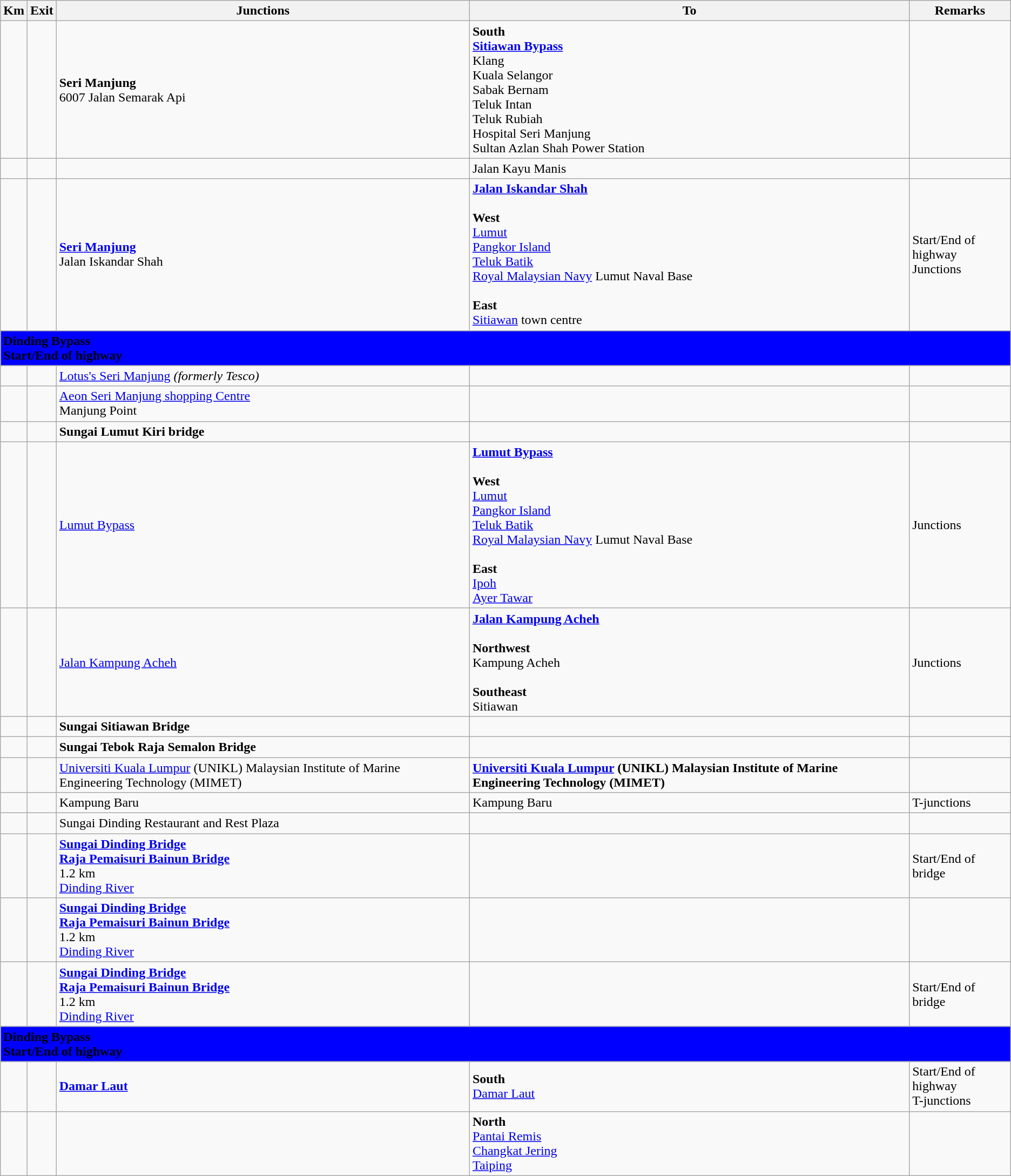<table class="wikitable">
<tr>
<th>Km</th>
<th>Exit</th>
<th>Junctions</th>
<th>To</th>
<th>Remarks</th>
</tr>
<tr>
<td></td>
<td></td>
<td><strong>Seri Manjung</strong><br>6007 Jalan Semarak Api</td>
<td><strong>South</strong><br> <strong><a href='#'>Sitiawan Bypass</a></strong><br> Klang<br> Kuala Selangor<br> Sabak Bernam<br> Teluk Intan<br>Teluk Rubiah<br>Hospital Seri Manjung <br>Sultan Azlan Shah Power Station</td>
<td></td>
</tr>
<tr>
<td></td>
<td></td>
<td></td>
<td>Jalan Kayu Manis</td>
<td></td>
</tr>
<tr>
<td></td>
<td></td>
<td><strong><a href='#'>Seri Manjung</a></strong><br>Jalan Iskandar Shah</td>
<td> <strong><a href='#'>Jalan Iskandar Shah</a></strong><br><br><strong>West</strong><br> <a href='#'>Lumut</a><br> <a href='#'>Pangkor Island</a><br> <a href='#'>Teluk Batik</a><br> <a href='#'>Royal Malaysian Navy</a> Lumut Naval Base<br><br><strong>East</strong><br> <a href='#'>Sitiawan</a> town centre</td>
<td>Start/End of highway<br>Junctions</td>
</tr>
<tr>
<td style="width:600px" colspan="6" style="text-align:center" bgcolor="blue"><strong><span> Dinding Bypass<br>Start/End of highway</span></strong></td>
</tr>
<tr>
<td></td>
<td></td>
<td><a href='#'>Lotus's Seri Manjung</a> <em>(formerly Tesco)</em></td>
<td></td>
<td></td>
</tr>
<tr>
<td></td>
<td></td>
<td><a href='#'>Aeon Seri Manjung shopping Centre</a><br>Manjung Point</td>
<td></td>
<td></td>
</tr>
<tr>
<td></td>
<td></td>
<td><strong>Sungai Lumut Kiri bridge</strong></td>
<td></td>
<td></td>
</tr>
<tr>
<td></td>
<td></td>
<td><a href='#'>Lumut Bypass</a></td>
<td> <strong><a href='#'>Lumut Bypass</a></strong><br><br><strong>West</strong><br> <a href='#'>Lumut</a><br> <a href='#'>Pangkor Island</a><br> <a href='#'>Teluk Batik</a><br> <a href='#'>Royal Malaysian Navy</a> Lumut Naval Base<br><br><strong>East</strong><br> <a href='#'>Ipoh</a><br> <a href='#'>Ayer Tawar</a></td>
<td>Junctions</td>
</tr>
<tr>
<td></td>
<td></td>
<td><a href='#'>Jalan Kampung Acheh</a></td>
<td> <strong><a href='#'>Jalan Kampung Acheh</a></strong><br><br><strong>Northwest</strong><br>Kampung Acheh<br><br><strong>Southeast</strong><br>Sitiawan</td>
<td>Junctions</td>
</tr>
<tr>
<td></td>
<td></td>
<td><strong>Sungai Sitiawan Bridge</strong></td>
<td></td>
<td></td>
</tr>
<tr>
<td></td>
<td></td>
<td><strong>Sungai Tebok Raja Semalon Bridge</strong></td>
<td></td>
<td></td>
</tr>
<tr>
<td></td>
<td></td>
<td><a href='#'>Universiti Kuala Lumpur</a> (UNIKL) Malaysian Institute of Marine Engineering Technology (MIMET) </td>
<td><strong><a href='#'>Universiti Kuala Lumpur</a> (UNIKL) Malaysian Institute of Marine Engineering Technology (MIMET)</strong> </td>
<td></td>
</tr>
<tr>
<td></td>
<td></td>
<td>Kampung Baru</td>
<td>Kampung Baru</td>
<td>T-junctions</td>
</tr>
<tr>
<td></td>
<td></td>
<td> Sungai Dinding Restaurant and Rest Plaza</td>
<td>   </td>
<td></td>
</tr>
<tr>
<td></td>
<td></td>
<td><strong><a href='#'>Sungai Dinding Bridge</a></strong><br><strong><a href='#'>Raja Pemaisuri Bainun Bridge</a></strong><br>1.2 km<br><a href='#'>Dinding River</a></td>
<td></td>
<td>Start/End of bridge</td>
</tr>
<tr>
<td></td>
<td></td>
<td><strong><a href='#'>Sungai Dinding Bridge</a></strong><br><strong><a href='#'>Raja Pemaisuri Bainun Bridge</a></strong><br>1.2 km<br><a href='#'>Dinding River</a></td>
<td></td>
<td></td>
</tr>
<tr>
<td></td>
<td></td>
<td><strong><a href='#'>Sungai Dinding Bridge</a></strong><br><strong><a href='#'>Raja Pemaisuri Bainun Bridge</a></strong><br>1.2 km<br><a href='#'>Dinding River</a></td>
<td></td>
<td>Start/End of bridge</td>
</tr>
<tr>
<td style="width:600px" colspan="6" style="text-align:center" bgcolor="blue"><strong><span> Dinding Bypass<br>Start/End of highway</span></strong></td>
</tr>
<tr>
<td></td>
<td></td>
<td><strong><a href='#'>Damar Laut</a></strong></td>
<td><strong>South</strong><br> <a href='#'>Damar Laut</a></td>
<td>Start/End of highway<br>T-junctions</td>
</tr>
<tr>
<td></td>
<td></td>
<td></td>
<td><strong>North</strong><br> <a href='#'>Pantai Remis</a><br> <a href='#'>Changkat Jering</a><br> <a href='#'>Taiping</a></td>
<td></td>
</tr>
</table>
